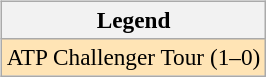<table>
<tr valign=top>
<td><br><table class=wikitable style=font-size:97%>
<tr>
<th>Legend</th>
</tr>
<tr style="background:moccasin;">
<td>ATP Challenger Tour (1–0)</td>
</tr>
</table>
</td>
<td></td>
</tr>
</table>
